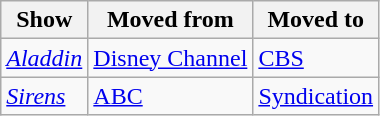<table class="wikitable sortable">
<tr>
<th>Show</th>
<th>Moved from</th>
<th>Moved to</th>
</tr>
<tr>
<td><em><a href='#'>Aladdin</a></em></td>
<td><a href='#'>Disney Channel</a></td>
<td><a href='#'>CBS</a></td>
</tr>
<tr>
<td><em><a href='#'>Sirens</a></em></td>
<td><a href='#'>ABC</a></td>
<td><a href='#'>Syndication</a></td>
</tr>
</table>
